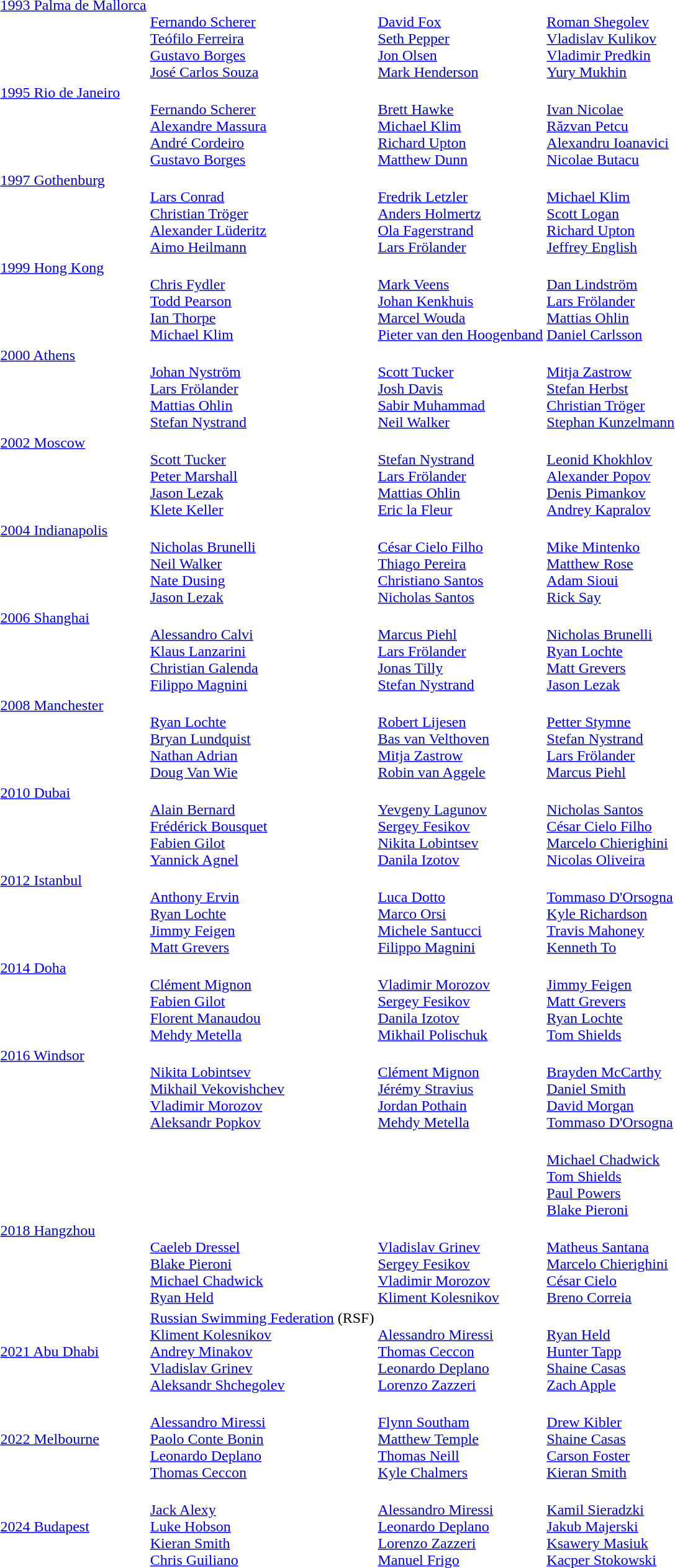<table>
<tr valign=top>
<td><a href='#'>1993 Palma de Mallorca</a></td>
<td><br><a href='#'>Fernando Scherer</a><br><a href='#'>Teófilo Ferreira</a><br><a href='#'>Gustavo Borges</a><br><a href='#'>José Carlos Souza</a></td>
<td><br><a href='#'>David Fox</a><br><a href='#'>Seth Pepper</a><br><a href='#'>Jon Olsen</a><br><a href='#'>Mark Henderson</a></td>
<td><br><a href='#'>Roman Shegolev</a><br><a href='#'>Vladislav Kulikov</a><br><a href='#'>Vladimir Predkin</a><br><a href='#'>Yury Mukhin</a></td>
</tr>
<tr valign=top>
<td><a href='#'>1995 Rio de Janeiro</a></td>
<td><br><a href='#'>Fernando Scherer</a><br><a href='#'>Alexandre Massura</a><br><a href='#'>André Cordeiro</a><br><a href='#'>Gustavo Borges</a></td>
<td><br><a href='#'>Brett Hawke</a><br><a href='#'>Michael Klim</a><br><a href='#'>Richard Upton</a><br><a href='#'>Matthew Dunn</a></td>
<td><br><a href='#'>Ivan Nicolae</a><br><a href='#'>Răzvan Petcu</a><br><a href='#'>Alexandru Ioanavici</a><br><a href='#'>Nicolae Butacu</a></td>
</tr>
<tr valign=top>
<td><a href='#'>1997 Gothenburg</a></td>
<td><br><a href='#'>Lars Conrad</a><br><a href='#'>Christian Tröger</a><br><a href='#'>Alexander Lüderitz</a><br><a href='#'>Aimo Heilmann</a></td>
<td><br><a href='#'>Fredrik Letzler</a><br><a href='#'>Anders Holmertz</a><br><a href='#'>Ola Fagerstrand</a><br><a href='#'>Lars Frölander</a></td>
<td><br><a href='#'>Michael Klim</a><br><a href='#'>Scott Logan</a><br><a href='#'>Richard Upton</a><br><a href='#'>Jeffrey English</a></td>
</tr>
<tr valign=top>
<td><a href='#'>1999 Hong Kong</a></td>
<td><br><a href='#'>Chris Fydler</a><br><a href='#'>Todd Pearson</a><br><a href='#'>Ian Thorpe</a><br><a href='#'>Michael Klim</a></td>
<td><br><a href='#'>Mark Veens</a><br><a href='#'>Johan Kenkhuis</a><br><a href='#'>Marcel Wouda</a><br><a href='#'>Pieter van den Hoogenband</a></td>
<td><br><a href='#'>Dan Lindström</a><br><a href='#'>Lars Frölander</a><br><a href='#'>Mattias Ohlin</a><br><a href='#'>Daniel Carlsson</a></td>
</tr>
<tr valign=top>
<td><a href='#'>2000 Athens</a></td>
<td><br><a href='#'>Johan Nyström</a><br><a href='#'>Lars Frölander</a><br><a href='#'>Mattias Ohlin</a><br><a href='#'>Stefan Nystrand</a></td>
<td><br><a href='#'>Scott Tucker</a><br><a href='#'>Josh Davis</a><br><a href='#'>Sabir Muhammad</a><br><a href='#'>Neil Walker</a></td>
<td><br><a href='#'>Mitja Zastrow</a><br><a href='#'>Stefan Herbst</a><br><a href='#'>Christian Tröger</a><br><a href='#'>Stephan Kunzelmann</a></td>
</tr>
<tr valign=top>
<td><a href='#'>2002 Moscow</a></td>
<td><br><a href='#'>Scott Tucker</a><br><a href='#'>Peter Marshall</a><br><a href='#'>Jason Lezak</a><br><a href='#'>Klete Keller</a></td>
<td><br><a href='#'>Stefan Nystrand</a><br><a href='#'>Lars Frölander</a><br><a href='#'>Mattias Ohlin</a><br><a href='#'>Eric la Fleur</a></td>
<td><br><a href='#'>Leonid Khokhlov</a><br><a href='#'>Alexander Popov</a><br><a href='#'>Denis Pimankov</a><br><a href='#'>Andrey Kapralov</a></td>
</tr>
<tr valign=top>
<td><a href='#'>2004 Indianapolis</a></td>
<td><br><a href='#'>Nicholas Brunelli</a><br><a href='#'>Neil Walker</a><br><a href='#'>Nate Dusing</a><br><a href='#'>Jason Lezak</a></td>
<td><br><a href='#'>César Cielo Filho</a><br><a href='#'>Thiago Pereira</a><br><a href='#'>Christiano Santos</a><br><a href='#'>Nicholas Santos</a></td>
<td><br><a href='#'>Mike Mintenko</a><br><a href='#'>Matthew Rose</a><br><a href='#'>Adam Sioui</a><br><a href='#'>Rick Say</a></td>
</tr>
<tr valign=top>
<td><a href='#'>2006 Shanghai</a></td>
<td><br><a href='#'>Alessandro Calvi</a><br><a href='#'>Klaus Lanzarini</a><br><a href='#'>Christian Galenda</a><br><a href='#'>Filippo Magnini</a></td>
<td><br><a href='#'>Marcus Piehl</a><br><a href='#'>Lars Frölander</a><br><a href='#'>Jonas Tilly</a><br><a href='#'>Stefan Nystrand</a></td>
<td><br><a href='#'>Nicholas Brunelli</a><br><a href='#'>Ryan Lochte</a><br><a href='#'>Matt Grevers</a><br><a href='#'>Jason Lezak</a></td>
</tr>
<tr valign=top>
<td><a href='#'>2008 Manchester</a></td>
<td><br><a href='#'>Ryan Lochte</a><br><a href='#'>Bryan Lundquist</a><br><a href='#'>Nathan Adrian</a><br><a href='#'>Doug Van Wie</a></td>
<td><br><a href='#'>Robert Lijesen</a><br><a href='#'>Bas van Velthoven</a><br><a href='#'>Mitja Zastrow</a><br><a href='#'>Robin van Aggele</a></td>
<td><br><a href='#'>Petter Stymne</a><br><a href='#'>Stefan Nystrand</a><br><a href='#'>Lars Frölander</a><br><a href='#'>Marcus Piehl</a></td>
</tr>
<tr valign=top>
<td><a href='#'>2010 Dubai</a></td>
<td><br><a href='#'>Alain Bernard</a><br><a href='#'>Frédérick Bousquet</a><br><a href='#'>Fabien Gilot</a><br><a href='#'>Yannick Agnel</a></td>
<td><br><a href='#'>Yevgeny Lagunov</a><br><a href='#'>Sergey Fesikov</a><br><a href='#'>Nikita Lobintsev</a><br><a href='#'>Danila Izotov</a></td>
<td><br><a href='#'>Nicholas Santos</a><br><a href='#'>César Cielo Filho</a><br><a href='#'>Marcelo Chierighini</a><br><a href='#'>Nicolas Oliveira</a></td>
</tr>
<tr valign=top>
<td><a href='#'>2012 Istanbul</a></td>
<td><br><a href='#'>Anthony Ervin</a><br><a href='#'>Ryan Lochte</a><br><a href='#'>Jimmy Feigen</a><br><a href='#'>Matt Grevers</a></td>
<td><br><a href='#'>Luca Dotto</a><br><a href='#'>Marco Orsi</a><br><a href='#'>Michele Santucci</a><br><a href='#'>Filippo Magnini</a></td>
<td><br><a href='#'>Tommaso D'Orsogna</a><br><a href='#'>Kyle Richardson</a><br><a href='#'>Travis Mahoney</a><br><a href='#'>Kenneth To</a></td>
</tr>
<tr valign=top>
<td><a href='#'>2014 Doha</a></td>
<td><br><a href='#'>Clément Mignon</a><br><a href='#'>Fabien Gilot</a><br><a href='#'>Florent Manaudou</a><br><a href='#'>Mehdy Metella</a></td>
<td><br><a href='#'>Vladimir Morozov</a><br><a href='#'>Sergey Fesikov</a><br><a href='#'>Danila Izotov</a><br><a href='#'>Mikhail Polischuk</a></td>
<td><br><a href='#'>Jimmy Feigen</a><br><a href='#'>Matt Grevers</a><br><a href='#'>Ryan Lochte</a><br><a href='#'>Tom Shields</a></td>
</tr>
<tr valign=top>
<td rowspan=2><a href='#'>2016 Windsor</a></td>
<td rowspan=2><br><a href='#'>Nikita Lobintsev</a><br><a href='#'>Mikhail Vekovishchev</a><br><a href='#'>Vladimir Morozov</a><br><a href='#'>Aleksandr Popkov</a></td>
<td rowspan=2><br><a href='#'>Clément Mignon</a><br><a href='#'>Jérémy Stravius</a><br><a href='#'>Jordan Pothain</a><br><a href='#'>Mehdy Metella</a></td>
<td><br><a href='#'>Brayden McCarthy</a><br><a href='#'>Daniel Smith</a><br><a href='#'>David Morgan</a><br><a href='#'>Tommaso D'Orsogna</a></td>
</tr>
<tr>
<td><br><a href='#'>Michael Chadwick</a><br><a href='#'>Tom Shields</a><br><a href='#'>Paul Powers</a><br><a href='#'>Blake Pieroni</a></td>
</tr>
<tr valign=top>
<td><a href='#'>2018 Hangzhou</a></td>
<td><br><a href='#'>Caeleb Dressel</a><br><a href='#'>Blake Pieroni</a><br><a href='#'>Michael Chadwick</a><br><a href='#'>Ryan Held</a></td>
<td><br><a href='#'>Vladislav Grinev</a><br><a href='#'>Sergey Fesikov</a><br><a href='#'>Vladimir Morozov</a><br><a href='#'>Kliment Kolesnikov</a></td>
<td><br><a href='#'>Matheus Santana</a><br><a href='#'>Marcelo Chierighini</a><br><a href='#'>César Cielo</a><br><a href='#'>Breno Correia</a></td>
</tr>
<tr>
<td><a href='#'>2021 Abu Dhabi</a></td>
<td><a href='#'>Russian Swimming Federation</a> (RSF)<br><a href='#'>Kliment Kolesnikov</a><br><a href='#'>Andrey Minakov</a><br><a href='#'>Vladislav Grinev</a><br><a href='#'>Aleksandr Shchegolev</a></td>
<td><br><a href='#'>Alessandro Miressi</a><br><a href='#'>Thomas Ceccon</a><br><a href='#'>Leonardo Deplano</a><br><a href='#'>Lorenzo Zazzeri</a></td>
<td><br><a href='#'>Ryan Held</a><br><a href='#'>Hunter Tapp</a><br><a href='#'>Shaine Casas</a><br><a href='#'>Zach Apple</a></td>
</tr>
<tr>
<td><a href='#'>2022 Melbourne</a></td>
<td><br><a href='#'>Alessandro Miressi</a><br><a href='#'>Paolo Conte Bonin</a><br><a href='#'>Leonardo Deplano</a><br><a href='#'>Thomas Ceccon</a></td>
<td><br><a href='#'>Flynn Southam</a><br><a href='#'>Matthew Temple</a><br><a href='#'>Thomas Neill</a><br><a href='#'>Kyle Chalmers</a></td>
<td><br><a href='#'>Drew Kibler</a><br><a href='#'>Shaine Casas</a><br><a href='#'>Carson Foster</a><br><a href='#'>Kieran Smith</a></td>
</tr>
<tr>
<td><a href='#'>2024 Budapest</a></td>
<td><br><a href='#'>Jack Alexy</a><br><a href='#'>Luke Hobson</a><br><a href='#'>Kieran Smith</a><br><a href='#'>Chris Guiliano</a></td>
<td><br><a href='#'>Alessandro Miressi</a><br><a href='#'>Leonardo Deplano</a><br><a href='#'>Lorenzo Zazzeri</a><br><a href='#'>Manuel Frigo</a></td>
<td><br><a href='#'>Kamil Sieradzki</a><br><a href='#'>Jakub Majerski</a><br><a href='#'>Ksawery Masiuk</a><br><a href='#'>Kacper Stokowski</a></td>
</tr>
</table>
